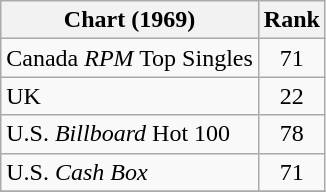<table class="wikitable sortable">
<tr>
<th align="left">Chart (1969)</th>
<th style="text-align:center;">Rank</th>
</tr>
<tr>
<td>Canada <em>RPM</em> Top Singles</td>
<td style="text-align:center;">71</td>
</tr>
<tr>
<td>UK </td>
<td style="text-align:center;">22</td>
</tr>
<tr>
<td>U.S. <em>Billboard</em> Hot 100 </td>
<td style="text-align:center;">78</td>
</tr>
<tr>
<td>U.S. <em>Cash Box</em> </td>
<td style="text-align:center;">71</td>
</tr>
<tr>
</tr>
</table>
